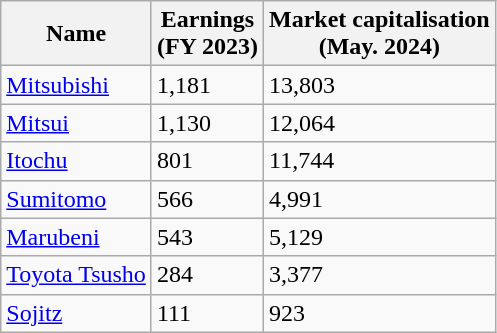<table class="wikitable sortable floatright">
<tr>
<th scope="col">Name</th>
<th scope="col">Earnings<br>(FY 2023)</th>
<th scope="col">Market capitalisation<br>(May. 2024)</th>
</tr>
<tr>
<td><a href='#'>Mitsubishi</a></td>
<td>1,181</td>
<td>13,803</td>
</tr>
<tr>
<td><a href='#'>Mitsui</a></td>
<td>1,130</td>
<td>12,064</td>
</tr>
<tr>
<td><a href='#'>Itochu</a></td>
<td>801</td>
<td>11,744</td>
</tr>
<tr>
<td><a href='#'>Sumitomo</a></td>
<td>566</td>
<td>4,991</td>
</tr>
<tr>
<td><a href='#'>Marubeni</a></td>
<td>543</td>
<td>5,129</td>
</tr>
<tr>
<td><a href='#'>Toyota Tsusho</a></td>
<td>284</td>
<td>3,377</td>
</tr>
<tr>
<td><a href='#'>Sojitz</a></td>
<td>111</td>
<td>923</td>
</tr>
</table>
